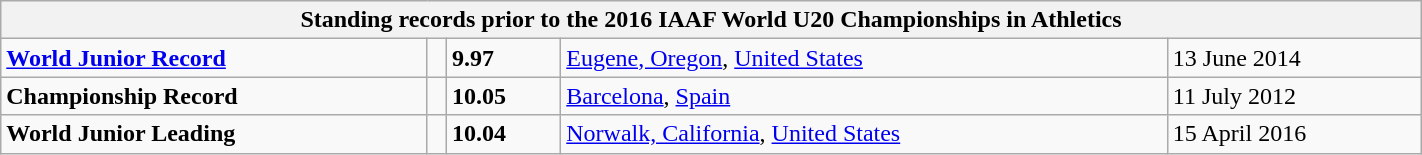<table class="wikitable" width=75%>
<tr>
<th colspan="5">Standing records prior to the 2016 IAAF World U20 Championships in Athletics</th>
</tr>
<tr>
<td><strong><a href='#'>World Junior Record</a></strong></td>
<td></td>
<td><strong>9.97</strong></td>
<td><a href='#'>Eugene, Oregon</a>, <a href='#'>United States</a></td>
<td>13 June 2014</td>
</tr>
<tr>
<td><strong>Championship Record</strong></td>
<td></td>
<td><strong>10.05</strong></td>
<td><a href='#'>Barcelona</a>, <a href='#'>Spain</a></td>
<td>11 July 2012</td>
</tr>
<tr>
<td><strong>World Junior Leading</strong></td>
<td></td>
<td><strong>10.04</strong></td>
<td><a href='#'>Norwalk, California</a>, <a href='#'>United States</a></td>
<td>15 April 2016</td>
</tr>
</table>
